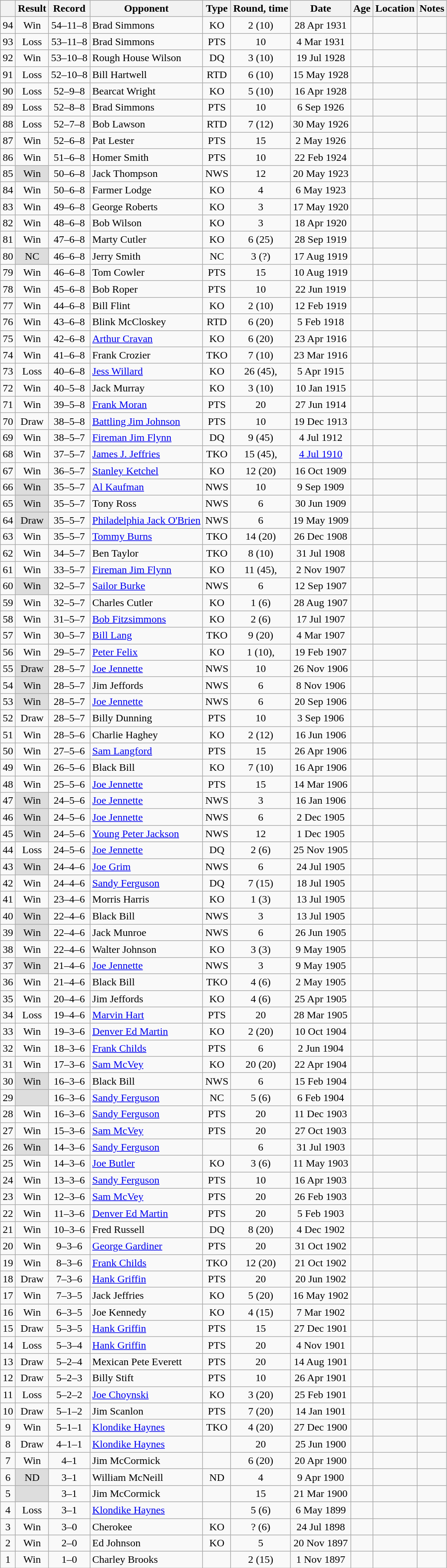<table class="wikitable mw-collapsible mw-collapsed" style="text-align:center">
<tr>
<th></th>
<th>Result</th>
<th>Record</th>
<th>Opponent</th>
<th>Type</th>
<th>Round, time</th>
<th>Date</th>
<th>Age</th>
<th>Location</th>
<th>Notes</th>
</tr>
<tr>
<td>94</td>
<td>Win</td>
<td>54–11–8 </td>
<td style="text-align:left;">Brad Simmons</td>
<td>KO</td>
<td>2 (10)</td>
<td>28 Apr 1931</td>
<td style="text-align:left;"></td>
<td style="text-align:left;"></td>
<td style="text-align:left;"></td>
</tr>
<tr>
<td>93</td>
<td>Loss</td>
<td>53–11–8 </td>
<td style="text-align:left;">Brad Simmons</td>
<td>PTS</td>
<td>10</td>
<td>4 Mar 1931</td>
<td style="text-align:left;"></td>
<td style="text-align:left;"></td>
<td style="text-align:left;"></td>
</tr>
<tr>
<td>92</td>
<td>Win</td>
<td>53–10–8 </td>
<td style="text-align:left;">Rough House Wilson</td>
<td>DQ</td>
<td>3 (10)</td>
<td>19 Jul 1928</td>
<td style="text-align:left;"></td>
<td style="text-align:left;"></td>
<td style="text-align:left;"></td>
</tr>
<tr>
<td>91</td>
<td>Loss</td>
<td>52–10–8 </td>
<td style="text-align:left;">Bill Hartwell</td>
<td>RTD</td>
<td>6 (10)</td>
<td>15 May 1928</td>
<td style="text-align:left;"></td>
<td style="text-align:left;"></td>
<td style="text-align:left;"></td>
</tr>
<tr>
<td>90</td>
<td>Loss</td>
<td>52–9–8 </td>
<td style="text-align:left;">Bearcat Wright</td>
<td>KO</td>
<td>5 (10)</td>
<td>16 Apr 1928</td>
<td style="text-align:left;"></td>
<td style="text-align:left;"></td>
<td style="text-align:left;"></td>
</tr>
<tr>
<td>89</td>
<td>Loss</td>
<td>52–8–8 </td>
<td style="text-align:left;">Brad Simmons</td>
<td>PTS</td>
<td>10</td>
<td>6 Sep 1926</td>
<td style="text-align:left;"></td>
<td style="text-align:left;"></td>
<td style="text-align:left;"></td>
</tr>
<tr>
<td>88</td>
<td>Loss</td>
<td>52–7–8 </td>
<td style="text-align:left;">Bob Lawson</td>
<td>RTD</td>
<td>7 (12)</td>
<td>30 May 1926</td>
<td style="text-align:left;"></td>
<td style="text-align:left;"></td>
<td style="text-align:left;"></td>
</tr>
<tr>
<td>87</td>
<td>Win</td>
<td>52–6–8 </td>
<td style="text-align:left;">Pat Lester</td>
<td>PTS</td>
<td>15</td>
<td>2 May 1926</td>
<td style="text-align:left;"></td>
<td style="text-align:left;"></td>
<td style="text-align:left;"></td>
</tr>
<tr>
<td>86</td>
<td>Win</td>
<td>51–6–8 </td>
<td style="text-align:left;">Homer Smith</td>
<td>PTS</td>
<td>10</td>
<td>22 Feb 1924</td>
<td style="text-align:left;"></td>
<td style="text-align:left;"></td>
<td style="text-align:left;"></td>
</tr>
<tr>
<td>85</td>
<td style="background:#DDD">Win</td>
<td>50–6–8 </td>
<td style="text-align:left;">Jack Thompson</td>
<td>NWS</td>
<td>12</td>
<td>20 May 1923</td>
<td style="text-align:left;"></td>
<td style="text-align:left;"></td>
<td style="text-align:left;"></td>
</tr>
<tr>
<td>84</td>
<td>Win</td>
<td>50–6–8 </td>
<td style="text-align:left;">Farmer Lodge</td>
<td>KO</td>
<td>4</td>
<td>6 May 1923</td>
<td style="text-align:left;"></td>
<td style="text-align:left;"></td>
<td style="text-align:left;"></td>
</tr>
<tr>
<td>83</td>
<td>Win</td>
<td>49–6–8 </td>
<td style="text-align:left;">George Roberts</td>
<td>KO</td>
<td>3</td>
<td>17 May 1920</td>
<td style="text-align:left;"></td>
<td style="text-align:left;"></td>
<td style="text-align:left;"></td>
</tr>
<tr>
<td>82</td>
<td>Win</td>
<td>48–6–8 </td>
<td style="text-align:left;">Bob Wilson</td>
<td>KO</td>
<td>3</td>
<td>18 Apr 1920</td>
<td style="text-align:left;"></td>
<td style="text-align:left;"></td>
<td style="text-align:left;"></td>
</tr>
<tr>
<td>81</td>
<td>Win</td>
<td>47–6–8 </td>
<td style="text-align:left;">Marty Cutler</td>
<td>KO</td>
<td>6 (25)</td>
<td>28 Sep 1919</td>
<td style="text-align:left;"></td>
<td style="text-align:left;"></td>
<td style="text-align:left;"></td>
</tr>
<tr>
<td>80</td>
<td style="background:#DDD">NC</td>
<td>46–6–8 </td>
<td style="text-align:left;">Jerry Smith</td>
<td>NC</td>
<td>3 (?)</td>
<td>17 Aug 1919</td>
<td style="text-align:left;"></td>
<td style="text-align:left;"></td>
<td style="text-align:left;"></td>
</tr>
<tr>
<td>79</td>
<td>Win</td>
<td>46–6–8 </td>
<td style="text-align:left;">Tom Cowler</td>
<td>PTS</td>
<td>15</td>
<td>10 Aug 1919</td>
<td style="text-align:left;"></td>
<td style="text-align:left;"></td>
<td style="text-align:left;"></td>
</tr>
<tr>
<td>78</td>
<td>Win</td>
<td>45–6–8 </td>
<td style="text-align:left;">Bob Roper</td>
<td>PTS</td>
<td>10</td>
<td>22 Jun 1919</td>
<td style="text-align:left;"></td>
<td style="text-align:left;"></td>
<td style="text-align:left;"></td>
</tr>
<tr>
<td>77</td>
<td>Win</td>
<td>44–6–8 </td>
<td style="text-align:left;">Bill Flint</td>
<td>KO</td>
<td>2 (10)</td>
<td>12 Feb 1919</td>
<td style="text-align:left;"></td>
<td style="text-align:left;"></td>
<td style="text-align:left;"></td>
</tr>
<tr>
<td>76</td>
<td>Win</td>
<td>43–6–8 </td>
<td style="text-align:left;">Blink McCloskey</td>
<td>RTD</td>
<td>6 (20)</td>
<td>5 Feb 1918</td>
<td style="text-align:left;"></td>
<td style="text-align:left;"></td>
<td style="text-align:left;"></td>
</tr>
<tr>
<td>75</td>
<td>Win</td>
<td>42–6–8 </td>
<td style="text-align:left;"><a href='#'>Arthur Cravan</a></td>
<td>KO</td>
<td>6 (20)</td>
<td>23 Apr 1916</td>
<td style="text-align:left;"></td>
<td style="text-align:left;"></td>
<td style="text-align:left;"></td>
</tr>
<tr>
<td>74</td>
<td>Win</td>
<td>41–6–8 </td>
<td style="text-align:left;">Frank Crozier</td>
<td>TKO</td>
<td>7 (10)</td>
<td>23 Mar 1916</td>
<td style="text-align:left;"></td>
<td style="text-align:left;"></td>
<td style="text-align:left;"></td>
</tr>
<tr>
<td>73</td>
<td>Loss</td>
<td>40–6–8 </td>
<td style="text-align:left;"><a href='#'>Jess Willard</a></td>
<td>KO</td>
<td>26 (45), </td>
<td>5 Apr 1915</td>
<td style="text-align:left;"></td>
<td style="text-align:left;"></td>
<td style="text-align:left;"></td>
</tr>
<tr>
<td>72</td>
<td>Win</td>
<td>40–5–8 </td>
<td style="text-align:left;">Jack Murray</td>
<td>KO</td>
<td>3 (10)</td>
<td>10 Jan 1915</td>
<td style="text-align:left;"></td>
<td style="text-align:left;"></td>
<td style="text-align:left;"></td>
</tr>
<tr>
<td>71</td>
<td>Win</td>
<td>39–5–8 </td>
<td style="text-align:left;"><a href='#'>Frank Moran</a></td>
<td>PTS</td>
<td>20</td>
<td>27 Jun 1914</td>
<td style="text-align:left;"></td>
<td style="text-align:left;"></td>
<td style="text-align:left;"></td>
</tr>
<tr>
<td>70</td>
<td>Draw</td>
<td>38–5–8 </td>
<td style="text-align:left;"><a href='#'>Battling Jim Johnson</a></td>
<td>PTS</td>
<td>10</td>
<td>19 Dec 1913</td>
<td style="text-align:left;"></td>
<td style="text-align:left;"></td>
<td style="text-align:left;"></td>
</tr>
<tr>
<td>69</td>
<td>Win</td>
<td>38–5–7 </td>
<td style="text-align:left;"><a href='#'>Fireman Jim Flynn</a></td>
<td>DQ</td>
<td>9 (45)</td>
<td>4 Jul 1912</td>
<td style="text-align:left;"></td>
<td style="text-align:left;"></td>
<td style="text-align:left;"></td>
</tr>
<tr>
<td>68</td>
<td>Win</td>
<td>37–5–7 </td>
<td style="text-align:left;"><a href='#'>James J. Jeffries</a></td>
<td>TKO</td>
<td>15 (45), </td>
<td><a href='#'>4 Jul 1910</a></td>
<td style="text-align:left;"></td>
<td style="text-align:left;"></td>
<td style="text-align:left;"></td>
</tr>
<tr>
<td>67</td>
<td>Win</td>
<td>36–5–7 </td>
<td style="text-align:left;"><a href='#'>Stanley Ketchel</a></td>
<td>KO</td>
<td>12 (20)</td>
<td>16 Oct 1909</td>
<td style="text-align:left;"></td>
<td style="text-align:left;"></td>
<td style="text-align:left;"></td>
</tr>
<tr>
<td>66</td>
<td style="background:#DDD">Win</td>
<td>35–5–7 </td>
<td style="text-align:left;"><a href='#'>Al Kaufman</a></td>
<td>NWS</td>
<td>10</td>
<td>9 Sep 1909</td>
<td style="text-align:left;"></td>
<td style="text-align:left;"></td>
<td style="text-align:left;"></td>
</tr>
<tr>
<td>65</td>
<td style="background:#DDD">Win</td>
<td>35–5–7 </td>
<td style="text-align:left;">Tony Ross</td>
<td>NWS</td>
<td>6</td>
<td>30 Jun 1909</td>
<td style="text-align:left;"></td>
<td style="text-align:left;"></td>
<td></td>
</tr>
<tr>
<td>64</td>
<td style="background:#DDD">Draw</td>
<td>35–5–7 </td>
<td style="text-align:left;"><a href='#'>Philadelphia Jack O'Brien</a></td>
<td>NWS</td>
<td>6</td>
<td>19 May 1909</td>
<td style="text-align:left;"></td>
<td style="text-align:left;"></td>
<td style="text-align:left;"></td>
</tr>
<tr>
<td>63</td>
<td>Win</td>
<td>35–5–7 </td>
<td style="text-align:left;"><a href='#'>Tommy Burns</a></td>
<td>TKO</td>
<td>14 (20)</td>
<td>26 Dec 1908</td>
<td style="text-align:left;"></td>
<td style="text-align:left;"></td>
<td style="text-align:left;"></td>
</tr>
<tr>
<td>62</td>
<td>Win</td>
<td>34–5–7 </td>
<td style="text-align:left;">Ben Taylor</td>
<td>TKO</td>
<td>8 (10)</td>
<td>31 Jul 1908</td>
<td style="text-align:left;"></td>
<td style="text-align:left;"></td>
<td style="text-align:left;"></td>
</tr>
<tr>
<td>61</td>
<td>Win</td>
<td>33–5–7 </td>
<td style="text-align:left;"><a href='#'>Fireman Jim Flynn</a></td>
<td>KO</td>
<td>11 (45), </td>
<td>2 Nov 1907</td>
<td style="text-align:left;"></td>
<td style="text-align:left;"></td>
<td style="text-align:left;"></td>
</tr>
<tr>
<td>60</td>
<td style="background:#DDD">Win</td>
<td>32–5–7 </td>
<td style="text-align:left;"><a href='#'>Sailor Burke</a></td>
<td>NWS</td>
<td>6</td>
<td>12 Sep 1907</td>
<td style="text-align:left;"></td>
<td style="text-align:left;"></td>
<td style="text-align:left;"></td>
</tr>
<tr>
<td>59</td>
<td>Win</td>
<td>32–5–7 </td>
<td style="text-align:left;">Charles Cutler</td>
<td>KO</td>
<td>1 (6)</td>
<td>28 Aug 1907</td>
<td style="text-align:left;"></td>
<td style="text-align:left;"></td>
<td style="text-align:left;"></td>
</tr>
<tr>
<td>58</td>
<td>Win</td>
<td>31–5–7 </td>
<td style="text-align:left;"><a href='#'>Bob Fitzsimmons</a></td>
<td>KO</td>
<td>2 (6)</td>
<td>17 Jul 1907</td>
<td style="text-align:left;"></td>
<td style="text-align:left;"></td>
<td style="text-align:left;"></td>
</tr>
<tr>
<td>57</td>
<td>Win</td>
<td>30–5–7 </td>
<td style="text-align:left;"><a href='#'>Bill Lang</a></td>
<td>TKO</td>
<td>9 (20)</td>
<td>4 Mar 1907</td>
<td style="text-align:left;"></td>
<td style="text-align:left;"></td>
<td style="text-align:left;"></td>
</tr>
<tr>
<td>56</td>
<td>Win</td>
<td>29–5–7 </td>
<td style="text-align:left;"><a href='#'>Peter Felix</a></td>
<td>KO</td>
<td>1 (10), </td>
<td>19 Feb 1907</td>
<td style="text-align:left;"></td>
<td style="text-align:left;"></td>
<td style="text-align:left;"></td>
</tr>
<tr>
<td>55</td>
<td style="background:#DDD">Draw</td>
<td>28–5–7 </td>
<td style="text-align:left;"><a href='#'>Joe Jennette</a></td>
<td>NWS</td>
<td>10</td>
<td>26 Nov 1906</td>
<td style="text-align:left;"></td>
<td style="text-align:left;"></td>
<td style="text-align:left;"></td>
</tr>
<tr>
<td>54</td>
<td style="background:#DDD">Win</td>
<td>28–5–7 </td>
<td style="text-align:left;">Jim Jeffords</td>
<td>NWS</td>
<td>6</td>
<td>8 Nov 1906</td>
<td style="text-align:left;"></td>
<td style="text-align:left;"></td>
<td style="text-align:left;"></td>
</tr>
<tr>
<td>53</td>
<td style="background:#DDD">Win</td>
<td>28–5–7 </td>
<td style="text-align:left;"><a href='#'>Joe Jennette</a></td>
<td>NWS</td>
<td>6</td>
<td>20 Sep 1906</td>
<td style="text-align:left;"></td>
<td style="text-align:left;"></td>
<td style="text-align:left;"></td>
</tr>
<tr>
<td>52</td>
<td>Draw</td>
<td>28–5–7 </td>
<td style="text-align:left;">Billy Dunning</td>
<td>PTS</td>
<td>10</td>
<td>3 Sep 1906</td>
<td style="text-align:left;"></td>
<td style="text-align:left;"></td>
<td style="text-align:left;"></td>
</tr>
<tr>
<td>51</td>
<td>Win</td>
<td>28–5–6 </td>
<td style="text-align:left;">Charlie Haghey</td>
<td>KO</td>
<td>2 (12)</td>
<td>16 Jun 1906</td>
<td style="text-align:left;"></td>
<td style="text-align:left;"></td>
<td style="text-align:left;"></td>
</tr>
<tr>
<td>50</td>
<td>Win</td>
<td>27–5–6 </td>
<td style="text-align:left;"><a href='#'>Sam Langford</a></td>
<td>PTS</td>
<td>15</td>
<td>26 Apr 1906</td>
<td style="text-align:left;"></td>
<td style="text-align:left;"></td>
<td style="text-align:left;"></td>
</tr>
<tr>
<td>49</td>
<td>Win</td>
<td>26–5–6 </td>
<td style="text-align:left;">Black Bill</td>
<td>KO</td>
<td>7 (10)</td>
<td>16 Apr 1906</td>
<td style="text-align:left;"></td>
<td style="text-align:left;"></td>
<td style="text-align:left;"></td>
</tr>
<tr>
<td>48</td>
<td>Win</td>
<td>25–5–6 </td>
<td style="text-align:left;"><a href='#'>Joe Jennette</a></td>
<td>PTS</td>
<td>15</td>
<td>14 Mar 1906</td>
<td style="text-align:left;"></td>
<td style="text-align:left;"></td>
<td style="text-align:left;"></td>
</tr>
<tr>
<td>47</td>
<td style="background:#DDD">Win</td>
<td>24–5–6 </td>
<td style="text-align:left;"><a href='#'>Joe Jennette</a></td>
<td>NWS</td>
<td>3</td>
<td>16 Jan 1906</td>
<td style="text-align:left;"></td>
<td style="text-align:left;"></td>
<td style="text-align:left;"></td>
</tr>
<tr>
<td>46</td>
<td style="background:#DDD">Win</td>
<td>24–5–6 </td>
<td style="text-align:left;"><a href='#'>Joe Jennette</a></td>
<td>NWS</td>
<td>6</td>
<td>2 Dec 1905</td>
<td style="text-align:left;"></td>
<td style="text-align:left;"></td>
<td style="text-align:left;"></td>
</tr>
<tr>
<td>45</td>
<td style="background:#DDD">Win</td>
<td>24–5–6 </td>
<td style="text-align:left;"><a href='#'>Young Peter Jackson</a></td>
<td>NWS</td>
<td>12</td>
<td>1 Dec 1905</td>
<td style="text-align:left;"></td>
<td style="text-align:left;"></td>
<td style="text-align:left;"></td>
</tr>
<tr>
<td>44</td>
<td>Loss</td>
<td>24–5–6 </td>
<td style="text-align:left;"><a href='#'>Joe Jennette</a></td>
<td>DQ</td>
<td>2 (6)</td>
<td>25 Nov 1905</td>
<td style="text-align:left;"></td>
<td style="text-align:left;"></td>
<td style="text-align:left;"></td>
</tr>
<tr>
<td>43</td>
<td style="background:#DDD">Win</td>
<td>24–4–6 </td>
<td style="text-align:left;"><a href='#'>Joe Grim</a></td>
<td>NWS</td>
<td>6</td>
<td>24 Jul 1905</td>
<td style="text-align:left;"></td>
<td style="text-align:left;"></td>
<td style="text-align:left;"></td>
</tr>
<tr>
<td>42</td>
<td>Win</td>
<td>24–4–6 </td>
<td style="text-align:left;"><a href='#'>Sandy Ferguson</a></td>
<td>DQ</td>
<td>7 (15)</td>
<td>18 Jul 1905</td>
<td style="text-align:left;"></td>
<td style="text-align:left;"></td>
<td style="text-align:left;"></td>
</tr>
<tr>
<td>41</td>
<td>Win</td>
<td>23–4–6 </td>
<td style="text-align:left;">Morris Harris</td>
<td>KO</td>
<td>1 (3)</td>
<td>13 Jul 1905</td>
<td style="text-align:left;"></td>
<td style="text-align:left;"></td>
<td style="text-align:left;"></td>
</tr>
<tr>
<td>40</td>
<td style="background:#DDD">Win</td>
<td>22–4–6 </td>
<td style="text-align:left;">Black Bill</td>
<td>NWS</td>
<td>3</td>
<td>13 Jul 1905</td>
<td style="text-align:left;"></td>
<td style="text-align:left;"></td>
<td style="text-align:left;"></td>
</tr>
<tr>
<td>39</td>
<td style="background:#DDD">Win</td>
<td>22–4–6 </td>
<td style="text-align:left;">Jack Munroe</td>
<td>NWS</td>
<td>6</td>
<td>26 Jun 1905</td>
<td style="text-align:left;"></td>
<td style="text-align:left;"></td>
<td style="text-align:left;"></td>
</tr>
<tr>
<td>38</td>
<td>Win</td>
<td>22–4–6 </td>
<td style="text-align:left;">Walter Johnson</td>
<td>KO</td>
<td>3 (3)</td>
<td>9 May 1905</td>
<td style="text-align:left;"></td>
<td style="text-align:left;"></td>
<td style="text-align:left;"></td>
</tr>
<tr>
<td>37</td>
<td style="background:#DDD">Win</td>
<td>21–4–6 </td>
<td style="text-align:left;"><a href='#'>Joe Jennette</a></td>
<td>NWS</td>
<td>3</td>
<td>9 May 1905</td>
<td style="text-align:left;"></td>
<td style="text-align:left;"></td>
<td style="text-align:left;"></td>
</tr>
<tr>
<td>36</td>
<td>Win</td>
<td>21–4–6 </td>
<td style="text-align:left;">Black Bill</td>
<td>TKO</td>
<td>4 (6)</td>
<td>2 May 1905</td>
<td style="text-align:left;"></td>
<td style="text-align:left;"></td>
<td style="text-align:left;"></td>
</tr>
<tr>
<td>35</td>
<td>Win</td>
<td>20–4–6 </td>
<td style="text-align:left;">Jim Jeffords</td>
<td>KO</td>
<td>4 (6)</td>
<td>25 Apr 1905</td>
<td style="text-align:left;"></td>
<td style="text-align:left;"></td>
<td style="text-align:left;"></td>
</tr>
<tr>
<td>34</td>
<td>Loss</td>
<td>19–4–6 </td>
<td style="text-align:left;"><a href='#'>Marvin Hart</a></td>
<td>PTS</td>
<td>20</td>
<td>28 Mar 1905</td>
<td style="text-align:left;"></td>
<td style="text-align:left;"></td>
<td style="text-align:left;"></td>
</tr>
<tr>
<td>33</td>
<td>Win</td>
<td>19–3–6 </td>
<td style="text-align:left;"><a href='#'>Denver Ed Martin</a></td>
<td>KO</td>
<td>2 (20)</td>
<td>10 Oct 1904</td>
<td style="text-align:left;"></td>
<td style="text-align:left;"></td>
<td style="text-align:left;"></td>
</tr>
<tr>
<td>32</td>
<td>Win</td>
<td>18–3–6 </td>
<td style="text-align:left;"><a href='#'>Frank Childs</a></td>
<td>PTS</td>
<td>6</td>
<td>2 Jun 1904</td>
<td style="text-align:left;"></td>
<td style="text-align:left;"></td>
<td style="text-align:left;"></td>
</tr>
<tr>
<td>31</td>
<td>Win</td>
<td>17–3–6 </td>
<td style="text-align:left;"><a href='#'>Sam McVey</a></td>
<td>KO</td>
<td>20 (20)</td>
<td>22 Apr 1904</td>
<td style="text-align:left;"></td>
<td style="text-align:left;"></td>
<td style="text-align:left;"></td>
</tr>
<tr>
<td>30</td>
<td style="background:#DDD">Win</td>
<td>16–3–6 </td>
<td style="text-align:left;">Black Bill</td>
<td>NWS</td>
<td>6</td>
<td>15 Feb 1904</td>
<td style="text-align:left;"></td>
<td style="text-align:left;"></td>
<td style="text-align:left;"></td>
</tr>
<tr>
<td>29</td>
<td style="background:#DDD"></td>
<td>16–3–6 </td>
<td style="text-align:left;"><a href='#'>Sandy Ferguson</a></td>
<td>NC</td>
<td>5 (6)</td>
<td>6 Feb 1904</td>
<td style="text-align:left;"></td>
<td style="text-align:left;"></td>
<td style="text-align:left;"></td>
</tr>
<tr>
<td>28</td>
<td>Win</td>
<td>16–3–6 </td>
<td style="text-align:left;"><a href='#'>Sandy Ferguson</a></td>
<td>PTS</td>
<td>20</td>
<td>11 Dec 1903</td>
<td style="text-align:left;"></td>
<td style="text-align:left;"></td>
<td style="text-align:left;"></td>
</tr>
<tr>
<td>27</td>
<td>Win</td>
<td>15–3–6 </td>
<td style="text-align:left;"><a href='#'>Sam McVey</a></td>
<td>PTS</td>
<td>20</td>
<td>27 Oct 1903</td>
<td style="text-align:left;"></td>
<td style="text-align:left;"></td>
<td style="text-align:left;"></td>
</tr>
<tr>
<td>26</td>
<td style="background:#DDD">Win</td>
<td>14–3–6 </td>
<td style="text-align:left;"><a href='#'>Sandy Ferguson</a></td>
<td></td>
<td>6</td>
<td>31 Jul 1903</td>
<td style="text-align:left;"></td>
<td style="text-align:left;"></td>
<td style="text-align:left;"></td>
</tr>
<tr>
<td>25</td>
<td>Win</td>
<td>14–3–6 </td>
<td style="text-align:left;"><a href='#'>Joe Butler</a></td>
<td>KO</td>
<td>3 (6)</td>
<td>11 May 1903</td>
<td style="text-align:left;"></td>
<td style="text-align:left;"></td>
<td style="text-align:left;"></td>
</tr>
<tr>
<td>24</td>
<td>Win</td>
<td>13–3–6 </td>
<td style="text-align:left;"><a href='#'>Sandy Ferguson</a></td>
<td>PTS</td>
<td>10</td>
<td>16 Apr 1903</td>
<td style="text-align:left;"></td>
<td style="text-align:left;"></td>
<td style="text-align:left;"></td>
</tr>
<tr>
<td>23</td>
<td>Win</td>
<td>12–3–6 </td>
<td style="text-align:left;"><a href='#'>Sam McVey</a></td>
<td>PTS</td>
<td>20</td>
<td>26 Feb 1903</td>
<td style="text-align:left;"></td>
<td style="text-align:left;"></td>
<td style="text-align:left;"></td>
</tr>
<tr>
<td>22</td>
<td>Win</td>
<td>11–3–6 </td>
<td style="text-align:left;"><a href='#'>Denver Ed Martin</a></td>
<td>PTS</td>
<td>20</td>
<td>5 Feb 1903</td>
<td style="text-align:left;"></td>
<td style="text-align:left;"></td>
<td style="text-align:left;"></td>
</tr>
<tr>
<td>21</td>
<td>Win</td>
<td>10–3–6 </td>
<td style="text-align:left;">Fred Russell</td>
<td>DQ</td>
<td>8 (20)</td>
<td>4 Dec 1902</td>
<td style="text-align:left;"></td>
<td style="text-align:left;"></td>
<td></td>
</tr>
<tr>
<td>20</td>
<td>Win</td>
<td>9–3–6 </td>
<td style="text-align:left;"><a href='#'>George Gardiner</a></td>
<td>PTS</td>
<td>20</td>
<td>31 Oct 1902</td>
<td style="text-align:left;"></td>
<td style="text-align:left;"></td>
<td></td>
</tr>
<tr>
<td>19</td>
<td>Win</td>
<td>8–3–6 </td>
<td style="text-align:left;"><a href='#'>Frank Childs</a></td>
<td>TKO</td>
<td>12 (20)</td>
<td>21 Oct 1902</td>
<td style="text-align:left;"></td>
<td style="text-align:left;"></td>
<td style="text-align:left;"></td>
</tr>
<tr>
<td>18</td>
<td>Draw</td>
<td>7–3–6 </td>
<td style="text-align:left;"><a href='#'>Hank Griffin</a></td>
<td>PTS</td>
<td>20</td>
<td>20 Jun 1902</td>
<td style="text-align:left;"></td>
<td style="text-align:left;"></td>
<td></td>
</tr>
<tr>
<td>17</td>
<td>Win</td>
<td>7–3–5 </td>
<td style="text-align:left;">Jack Jeffries</td>
<td>KO</td>
<td>5 (20)</td>
<td>16 May 1902</td>
<td style="text-align:left;"></td>
<td style="text-align:left;"></td>
<td></td>
</tr>
<tr>
<td>16</td>
<td>Win</td>
<td>6–3–5 </td>
<td style="text-align:left;">Joe Kennedy</td>
<td>KO</td>
<td>4 (15)</td>
<td>7 Mar 1902</td>
<td style="text-align:left;"></td>
<td style="text-align:left;"></td>
<td></td>
</tr>
<tr>
<td>15</td>
<td>Draw</td>
<td>5–3–5 </td>
<td style="text-align:left;"><a href='#'>Hank Griffin</a></td>
<td>PTS</td>
<td>15</td>
<td>27 Dec 1901</td>
<td style="text-align:left;"></td>
<td style="text-align:left;"></td>
<td></td>
</tr>
<tr>
<td>14</td>
<td>Loss</td>
<td>5–3–4 </td>
<td style="text-align:left;"><a href='#'>Hank Griffin</a></td>
<td>PTS</td>
<td>20</td>
<td>4 Nov 1901</td>
<td style="text-align:left;"></td>
<td style="text-align:left;"></td>
<td></td>
</tr>
<tr>
<td>13</td>
<td>Draw</td>
<td>5–2–4 </td>
<td style="text-align:left;">Mexican Pete Everett</td>
<td>PTS</td>
<td>20</td>
<td>14 Aug 1901</td>
<td style="text-align:left;"></td>
<td style="text-align:left;"></td>
<td></td>
</tr>
<tr>
<td>12</td>
<td>Draw</td>
<td>5–2–3 </td>
<td style="text-align:left;">Billy Stift</td>
<td>PTS</td>
<td>10</td>
<td>26 Apr 1901</td>
<td style="text-align:left;"></td>
<td style="text-align:left;"></td>
<td></td>
</tr>
<tr>
<td>11</td>
<td>Loss</td>
<td>5–2–2 </td>
<td style="text-align:left;"><a href='#'>Joe Choynski</a></td>
<td>KO</td>
<td>3 (20)</td>
<td>25 Feb 1901</td>
<td style="text-align:left;"></td>
<td style="text-align:left;"></td>
<td></td>
</tr>
<tr>
<td>10</td>
<td>Draw</td>
<td>5–1–2 </td>
<td style="text-align:left;">Jim Scanlon</td>
<td>PTS</td>
<td>7 (20)</td>
<td>14 Jan 1901</td>
<td style="text-align:left;"></td>
<td style="text-align:left;"></td>
<td></td>
</tr>
<tr>
<td>9</td>
<td>Win</td>
<td>5–1–1 </td>
<td style="text-align:left;"><a href='#'>Klondike Haynes</a></td>
<td>TKO</td>
<td>4 (20)</td>
<td>27 Dec 1900</td>
<td style="text-align:left;"></td>
<td style="text-align:left;"></td>
<td></td>
</tr>
<tr>
<td>8</td>
<td>Draw</td>
<td>4–1–1 </td>
<td style="text-align:left;"><a href='#'>Klondike Haynes</a></td>
<td></td>
<td>20</td>
<td>25 Jun 1900</td>
<td style="text-align:left;"></td>
<td style="text-align:left;"></td>
<td style="text-align:left;"></td>
</tr>
<tr>
<td>7</td>
<td>Win</td>
<td>4–1 </td>
<td style="text-align:left;">Jim McCormick</td>
<td></td>
<td>6 (20)</td>
<td>20 Apr 1900</td>
<td style="text-align:left;"></td>
<td style="text-align:left;"></td>
<td></td>
</tr>
<tr>
<td>6</td>
<td style="background:#DDD">ND</td>
<td>3–1 </td>
<td style="text-align:left;">William McNeill</td>
<td>ND</td>
<td>4</td>
<td>9 Apr 1900</td>
<td style="text-align:left;"></td>
<td style="text-align:left;"></td>
<td></td>
</tr>
<tr>
<td>5</td>
<td style="background:#DDD"></td>
<td>3–1 </td>
<td style="text-align:left;">Jim McCormick</td>
<td></td>
<td>15</td>
<td>21 Mar 1900</td>
<td style="text-align:left;"></td>
<td style="text-align:left;"></td>
<td></td>
</tr>
<tr>
<td>4</td>
<td>Loss</td>
<td>3–1</td>
<td style="text-align:left;"><a href='#'>Klondike Haynes</a></td>
<td></td>
<td>5 (6)</td>
<td>6 May 1899</td>
<td style="text-align:left;"></td>
<td style="text-align:left;"></td>
<td style="text-align:left;"></td>
</tr>
<tr>
<td>3</td>
<td>Win</td>
<td>3–0</td>
<td style="text-align:left;">Cherokee</td>
<td>KO</td>
<td>? (6)</td>
<td>24 Jul 1898</td>
<td style="text-align:left;"></td>
<td style="text-align:left;"></td>
<td style="text-align:left;"></td>
</tr>
<tr>
<td>2</td>
<td>Win</td>
<td>2–0</td>
<td style="text-align:left;">Ed Johnson</td>
<td>KO</td>
<td>5</td>
<td>20 Nov 1897</td>
<td style="text-align:left;"></td>
<td style="text-align:left;"></td>
<td style="text-align:left;"></td>
</tr>
<tr>
<td>1</td>
<td>Win</td>
<td>1–0</td>
<td style="text-align:left;">Charley Brooks</td>
<td></td>
<td>2 (15)</td>
<td>1 Nov 1897</td>
<td style="text-align:left;"></td>
<td style="text-align:left;"></td>
<td style="text-align:left;"></td>
</tr>
</table>
